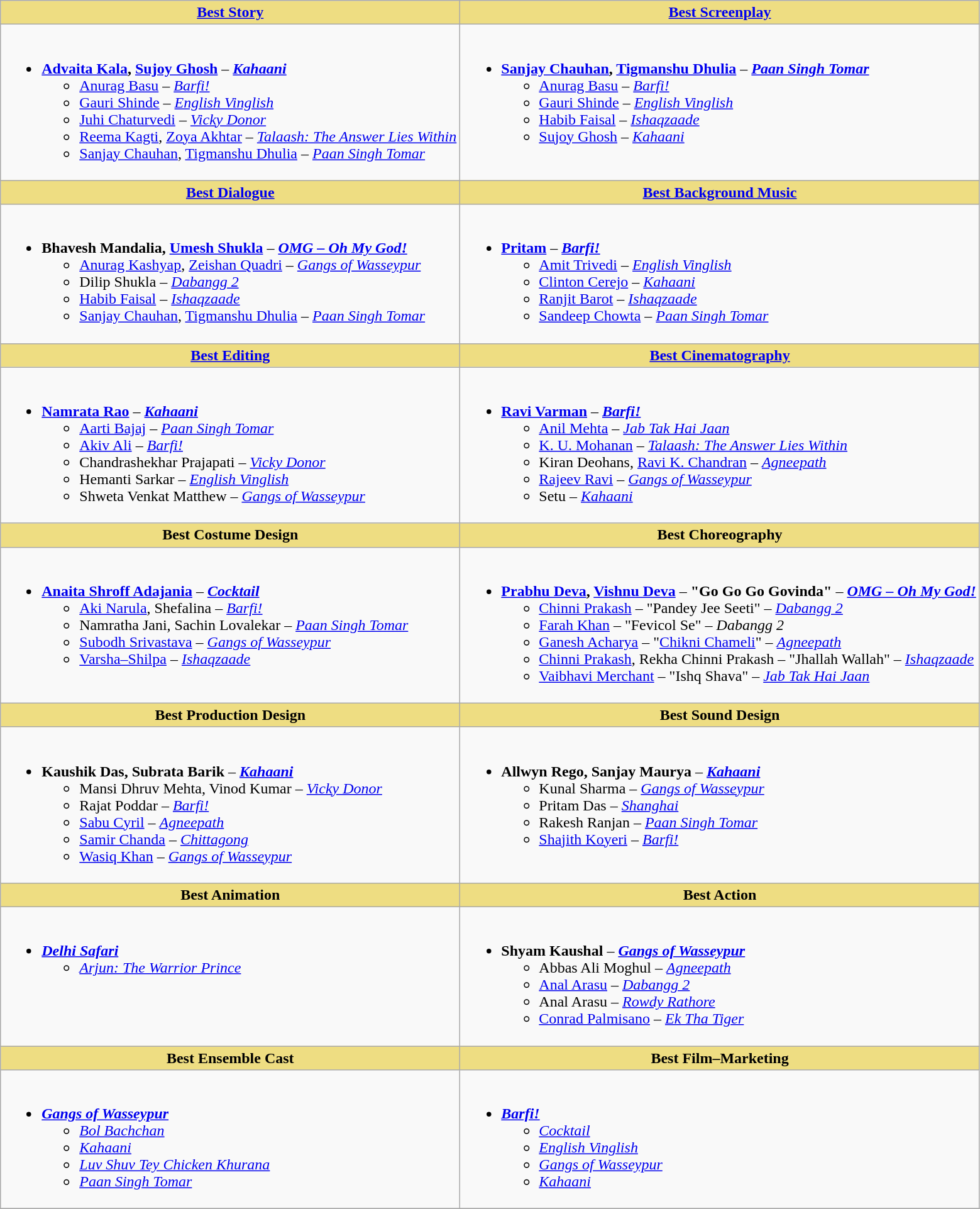<table class="wikitable">
<tr>
<th ! style="background:#EEDD82;text-align:center;"><a href='#'>Best Story</a></th>
<th ! style="background:#eedd82;text-align:center;"><a href='#'>Best Screenplay</a></th>
</tr>
<tr>
<td valign="top"><br><ul><li><strong><a href='#'>Advaita Kala</a>, <a href='#'>Sujoy Ghosh</a></strong> – <strong><em><a href='#'>Kahaani</a></em></strong><ul><li><a href='#'>Anurag Basu</a> – <em><a href='#'>Barfi!</a></em></li><li><a href='#'>Gauri Shinde</a> – <em><a href='#'>English Vinglish</a></em></li><li><a href='#'>Juhi Chaturvedi</a> – <em><a href='#'>Vicky Donor</a></em></li><li><a href='#'>Reema Kagti</a>, <a href='#'>Zoya Akhtar</a> – <em><a href='#'>Talaash: The Answer Lies Within</a></em></li><li><a href='#'>Sanjay Chauhan</a>, <a href='#'>Tigmanshu Dhulia</a> – <em><a href='#'>Paan Singh Tomar</a></em></li></ul></li></ul></td>
<td valign="top"><br><ul><li><strong><a href='#'>Sanjay Chauhan</a>, <a href='#'>Tigmanshu Dhulia</a></strong> – <strong><em><a href='#'>Paan Singh Tomar</a></em></strong><ul><li><a href='#'>Anurag Basu</a> – <em><a href='#'>Barfi!</a></em></li><li><a href='#'>Gauri Shinde</a> – <em><a href='#'>English Vinglish</a></em></li><li><a href='#'>Habib Faisal</a> – <em><a href='#'>Ishaqzaade</a></em></li><li><a href='#'>Sujoy Ghosh</a> – <em><a href='#'>Kahaani</a></em></li></ul></li></ul></td>
</tr>
<tr>
<th ! style="background:#EEDD82;text-align:center;"><a href='#'>Best Dialogue</a></th>
<th ! style="background:#eedd82;text-align:center;"><a href='#'>Best Background Music</a></th>
</tr>
<tr>
<td valign="top"><br><ul><li><strong>Bhavesh Mandalia, <a href='#'>Umesh Shukla</a></strong> – <strong><em><a href='#'>OMG – Oh My God!</a></em></strong><ul><li><a href='#'>Anurag Kashyap</a>, <a href='#'>Zeishan Quadri</a> – <em><a href='#'>Gangs of Wasseypur</a></em></li><li>Dilip Shukla – <em><a href='#'>Dabangg 2</a></em></li><li><a href='#'>Habib Faisal</a> – <em><a href='#'>Ishaqzaade</a></em></li><li><a href='#'>Sanjay Chauhan</a>, <a href='#'>Tigmanshu Dhulia</a> – <em><a href='#'>Paan Singh Tomar</a></em></li></ul></li></ul></td>
<td valign="top"><br><ul><li><strong><a href='#'>Pritam</a></strong> – <strong><em><a href='#'>Barfi!</a></em></strong><ul><li><a href='#'>Amit Trivedi</a> – <em><a href='#'>English Vinglish</a></em></li><li><a href='#'>Clinton Cerejo</a> – <em><a href='#'>Kahaani</a></em></li><li><a href='#'>Ranjit Barot</a> – <em><a href='#'>Ishaqzaade</a></em></li><li><a href='#'>Sandeep Chowta</a> – <em><a href='#'>Paan Singh Tomar</a></em></li></ul></li></ul></td>
</tr>
<tr>
<th ! style="background:#EEDD82;text-align:center;"><a href='#'>Best Editing</a></th>
<th ! style="background:#eedd82;text-align:center;"><a href='#'>Best Cinematography</a></th>
</tr>
<tr>
<td valign="top"><br><ul><li><strong><a href='#'>Namrata Rao</a></strong> – <strong><em><a href='#'>Kahaani</a></em></strong><ul><li><a href='#'>Aarti Bajaj</a> – <em><a href='#'>Paan Singh Tomar</a></em></li><li><a href='#'>Akiv Ali</a> – <em><a href='#'>Barfi!</a></em></li><li>Chandrashekhar Prajapati – <em><a href='#'>Vicky Donor</a></em></li><li>Hemanti Sarkar – <em><a href='#'>English Vinglish</a></em></li><li>Shweta Venkat Matthew – <em><a href='#'>Gangs of Wasseypur</a></em></li></ul></li></ul></td>
<td valign="top"><br><ul><li><strong><a href='#'>Ravi Varman</a></strong> – <strong><em><a href='#'>Barfi!</a></em></strong><ul><li><a href='#'>Anil Mehta</a> – <em><a href='#'>Jab Tak Hai Jaan</a></em></li><li><a href='#'>K. U. Mohanan</a> – <em><a href='#'>Talaash: The Answer Lies Within</a></em></li><li>Kiran Deohans, <a href='#'>Ravi K. Chandran</a> – <em><a href='#'>Agneepath</a></em></li><li><a href='#'>Rajeev Ravi</a> – <em><a href='#'>Gangs of Wasseypur</a></em></li><li>Setu – <em><a href='#'>Kahaani</a></em></li></ul></li></ul></td>
</tr>
<tr>
<th ! style="background:#EEDD82;text-align:center;">Best Costume Design</th>
<th ! style="background:#eedd82;text-align:center;">Best Choreography</th>
</tr>
<tr>
<td valign="top"><br><ul><li><strong><a href='#'>Anaita Shroff Adajania</a></strong> – <strong><em><a href='#'>Cocktail</a></em></strong><ul><li><a href='#'>Aki Narula</a>, Shefalina – <em><a href='#'>Barfi!</a></em></li><li>Namratha Jani, Sachin Lovalekar – <em><a href='#'>Paan Singh Tomar</a></em></li><li><a href='#'>Subodh Srivastava</a> – <em><a href='#'>Gangs of Wasseypur</a></em></li><li><a href='#'>Varsha–Shilpa</a> – <em><a href='#'>Ishaqzaade</a></em></li></ul></li></ul></td>
<td valign="top"><br><ul><li><strong><a href='#'>Prabhu Deva</a>, <a href='#'>Vishnu Deva</a></strong> – <strong>"Go Go Go Govinda"</strong> – <strong><em><a href='#'>OMG – Oh My God!</a></em></strong><ul><li><a href='#'>Chinni Prakash</a> – "Pandey Jee Seeti" – <em><a href='#'>Dabangg 2</a></em></li><li><a href='#'>Farah Khan</a> – "Fevicol Se" – <em>Dabangg 2</em></li><li><a href='#'>Ganesh Acharya</a> – "<a href='#'>Chikni Chameli</a>" – <em><a href='#'>Agneepath</a></em></li><li><a href='#'>Chinni Prakash</a>, Rekha Chinni Prakash – "Jhallah Wallah" – <em><a href='#'>Ishaqzaade</a></em></li><li><a href='#'>Vaibhavi Merchant</a> – "Ishq Shava" – <em><a href='#'>Jab Tak Hai Jaan</a></em></li></ul></li></ul></td>
</tr>
<tr>
<th ! style="background:#EEDD82;text-align:center;">Best Production Design</th>
<th ! style="background:#eedd82;text-align:center;">Best Sound Design</th>
</tr>
<tr>
<td valign="top"><br><ul><li><strong>Kaushik Das, Subrata Barik</strong> – <strong><em><a href='#'>Kahaani</a></em></strong><ul><li>Mansi Dhruv Mehta, Vinod Kumar – <em><a href='#'>Vicky Donor</a></em></li><li>Rajat Poddar – <em><a href='#'>Barfi!</a></em></li><li><a href='#'>Sabu Cyril</a> – <em><a href='#'>Agneepath</a></em></li><li><a href='#'>Samir Chanda</a> – <em><a href='#'>Chittagong</a></em></li><li><a href='#'>Wasiq Khan</a> – <em><a href='#'>Gangs of Wasseypur</a></em></li></ul></li></ul></td>
<td valign="top"><br><ul><li><strong>Allwyn Rego, Sanjay Maurya</strong> – <strong><em><a href='#'>Kahaani</a></em></strong><ul><li>Kunal Sharma – <em><a href='#'>Gangs of Wasseypur</a></em></li><li>Pritam Das – <em><a href='#'>Shanghai</a></em></li><li>Rakesh Ranjan – <em><a href='#'>Paan Singh Tomar</a></em></li><li><a href='#'>Shajith Koyeri</a> – <em><a href='#'>Barfi!</a></em></li></ul></li></ul></td>
</tr>
<tr>
<th ! style="background:#EEDD82;text-align:center;">Best Animation</th>
<th ! style="background:#eedd82;text-align:center;">Best Action</th>
</tr>
<tr>
<td valign="top"><br><ul><li><strong><em><a href='#'>Delhi Safari</a></em></strong><ul><li><em><a href='#'>Arjun: The Warrior Prince</a></em></li></ul></li></ul></td>
<td valign="top"><br><ul><li><strong>Shyam Kaushal</strong> – <strong><em><a href='#'>Gangs of Wasseypur</a></em></strong><ul><li>Abbas Ali Moghul – <em><a href='#'>Agneepath</a></em></li><li><a href='#'>Anal Arasu</a> – <em><a href='#'>Dabangg 2</a></em></li><li>Anal Arasu – <em><a href='#'>Rowdy Rathore</a></em></li><li><a href='#'>Conrad Palmisano</a> – <em><a href='#'>Ek Tha Tiger</a></em></li></ul></li></ul></td>
</tr>
<tr>
<th ! style="background:#EEDD82;text-align:center;">Best Ensemble Cast</th>
<th ! style="background:#eedd82;text-align:center;">Best Film–Marketing</th>
</tr>
<tr>
<td valign="top"><br><ul><li><strong><em><a href='#'>Gangs of Wasseypur</a></em></strong><ul><li><em><a href='#'>Bol Bachchan</a></em></li><li><em><a href='#'>Kahaani</a></em></li><li><em><a href='#'>Luv Shuv Tey Chicken Khurana</a></em></li><li><em><a href='#'>Paan Singh Tomar</a></em></li></ul></li></ul></td>
<td valign="top"><br><ul><li><strong><em><a href='#'>Barfi!</a></em></strong><ul><li><em><a href='#'>Cocktail</a></em></li><li><em><a href='#'>English Vinglish</a></em></li><li><em><a href='#'>Gangs of Wasseypur</a></em></li><li><em><a href='#'>Kahaani</a></em></li></ul></li></ul></td>
</tr>
<tr>
</tr>
</table>
